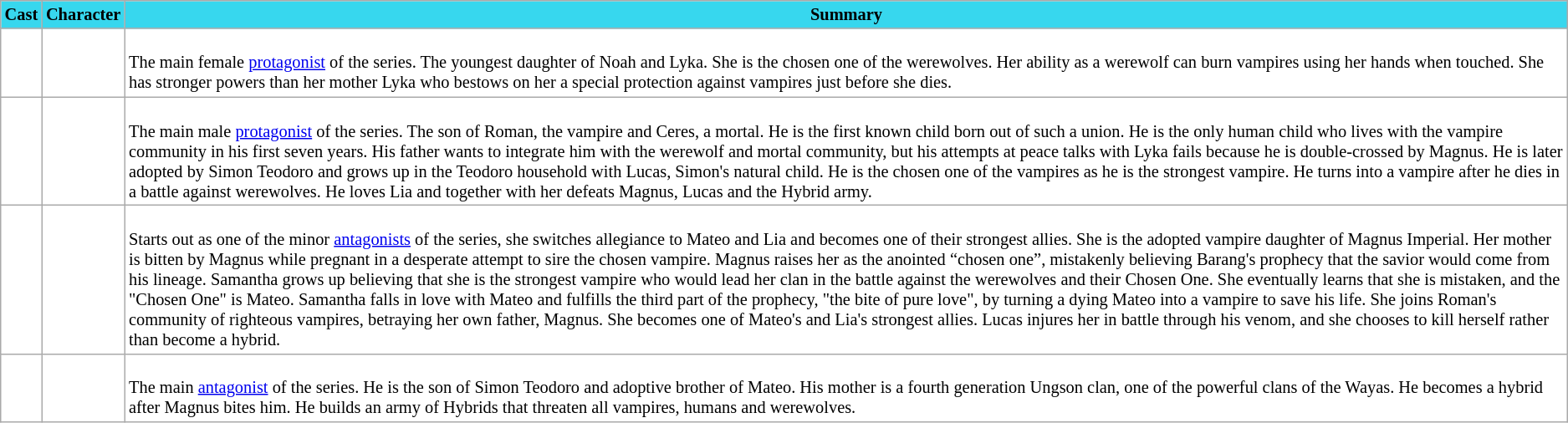<table class="wikitable" style="background:#ffffff; font-size: 85%;">
<tr>
<th style="background:#37D7EE;">Cast</th>
<th style="background:#37D7EE; ">Character</th>
<th style="background:#37D7EE;">Summary</th>
</tr>
<tr>
<td></td>
<td></td>
<td><br>The main female <a href='#'>protagonist</a> of the series. The youngest daughter of Noah and Lyka. She is the chosen one of the werewolves. Her ability as a werewolf can burn vampires using her hands when touched. She has stronger powers than her mother Lyka who bestows on her a special protection against vampires just before she dies.</td>
</tr>
<tr>
<td></td>
<td></td>
<td><br>The main male <a href='#'>protagonist</a> of the series. The son of Roman, the vampire and Ceres, a mortal. He is the first known child born out of such a union. He is the only human child who lives with the vampire community in his first seven years. His father wants to integrate him with the werewolf and mortal community, but his attempts at peace talks with Lyka fails because he is double-crossed by Magnus. He is later adopted by Simon Teodoro and grows up in the Teodoro household with Lucas, Simon's natural child. He is the chosen one of the vampires as he is the strongest vampire. He turns into a vampire after he dies in a battle against werewolves. He loves Lia and together with her defeats Magnus, Lucas and the Hybrid army.</td>
</tr>
<tr>
<td></td>
<td></td>
<td><br>Starts out as one of the minor <a href='#'>antagonists</a> of the series, she switches allegiance to Mateo and Lia and becomes one of their strongest allies. She is the adopted vampire daughter of Magnus Imperial. Her mother is bitten by Magnus while pregnant in a desperate attempt to sire the chosen vampire. Magnus raises her as the anointed “chosen one”, mistakenly believing Barang's prophecy that the savior would come from his lineage. Samantha grows up believing that she is the strongest vampire who would lead her clan in the battle against the werewolves and their Chosen One. She eventually learns that she is mistaken, and the "Chosen One" is Mateo. Samantha falls in love with Mateo and fulfills the third part of the prophecy, "the bite of pure love", by turning a dying Mateo into a vampire to save his life. She joins Roman's community of righteous vampires, betraying her own father, Magnus. She becomes one of Mateo's and Lia's strongest allies. Lucas injures her in battle through his venom, and she chooses to kill herself rather than become a hybrid.</td>
</tr>
<tr>
<td></td>
<td></td>
<td><br>The main <a href='#'>antagonist</a> of the series. He is the son of Simon Teodoro and adoptive brother of Mateo. His mother is a fourth generation Ungson clan, one of the powerful clans of the Wayas. He becomes a hybrid after Magnus bites him. He builds an army of Hybrids that threaten all vampires, humans and werewolves.</td>
</tr>
</table>
